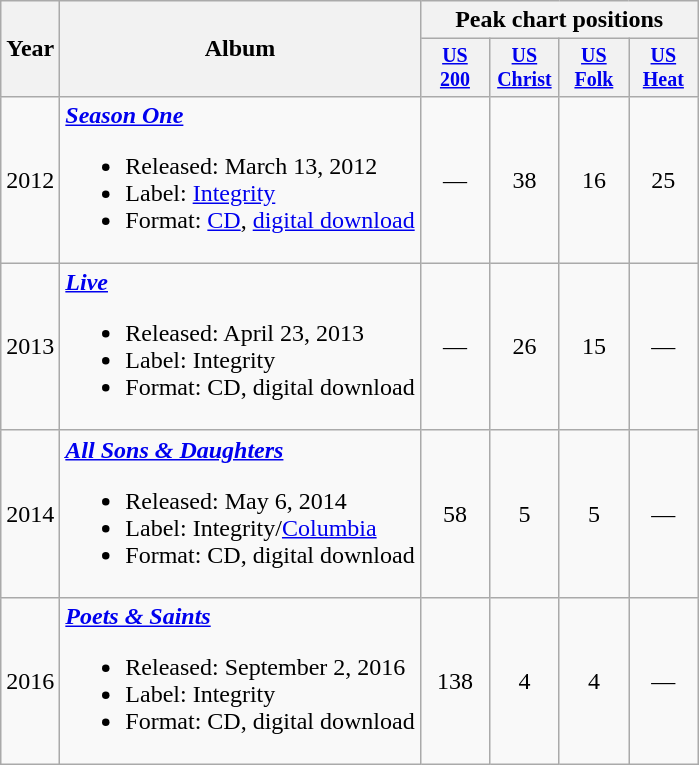<table class="wikitable" style="text-align:center;">
<tr>
<th rowspan="2">Year</th>
<th rowspan="2">Album</th>
<th colspan="4">Peak chart positions</th>
</tr>
<tr style="font-size:smaller;">
<th width="40"><a href='#'>US<br>200</a><br></th>
<th width="40"><a href='#'>US<br>Christ</a><br></th>
<th width="40"><a href='#'>US<br>Folk</a></th>
<th width="40"><a href='#'>US<br>Heat</a></th>
</tr>
<tr>
<td>2012</td>
<td align="left"><strong><em><a href='#'>Season One</a></em></strong><br><ul><li>Released: March 13, 2012</li><li>Label: <a href='#'>Integrity</a></li><li>Format: <a href='#'>CD</a>, <a href='#'>digital download</a></li></ul></td>
<td>—</td>
<td>38</td>
<td>16</td>
<td>25</td>
</tr>
<tr>
<td>2013</td>
<td align="left"><strong><em><a href='#'>Live</a></em></strong><br><ul><li>Released: April 23, 2013</li><li>Label: Integrity</li><li>Format: CD, digital download</li></ul></td>
<td>—</td>
<td>26</td>
<td>15</td>
<td>—</td>
</tr>
<tr>
<td>2014</td>
<td align="left"><strong><em><a href='#'>All Sons & Daughters</a></em></strong><br><ul><li>Released: May 6, 2014</li><li>Label: Integrity/<a href='#'>Columbia</a></li><li>Format: CD, digital download</li></ul></td>
<td>58</td>
<td>5</td>
<td>5</td>
<td>—</td>
</tr>
<tr>
<td>2016</td>
<td align="left"><strong><em><a href='#'>Poets & Saints</a></em></strong><br><ul><li>Released: September 2, 2016</li><li>Label: Integrity</li><li>Format: CD, digital download</li></ul></td>
<td>138</td>
<td>4</td>
<td>4</td>
<td>—</td>
</tr>
</table>
